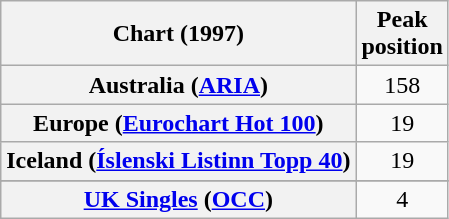<table class="wikitable sortable plainrowheaders" style="text-align:center">
<tr>
<th>Chart (1997)</th>
<th>Peak<br>position</th>
</tr>
<tr>
<th scope="row">Australia (<a href='#'>ARIA</a>)</th>
<td>158</td>
</tr>
<tr>
<th scope="row">Europe (<a href='#'>Eurochart Hot 100</a>)</th>
<td>19</td>
</tr>
<tr>
<th scope="row">Iceland (<a href='#'>Íslenski Listinn Topp 40</a>)</th>
<td>19</td>
</tr>
<tr>
</tr>
<tr>
<th scope="row"><a href='#'>UK Singles</a> (<a href='#'>OCC</a>)</th>
<td>4</td>
</tr>
</table>
